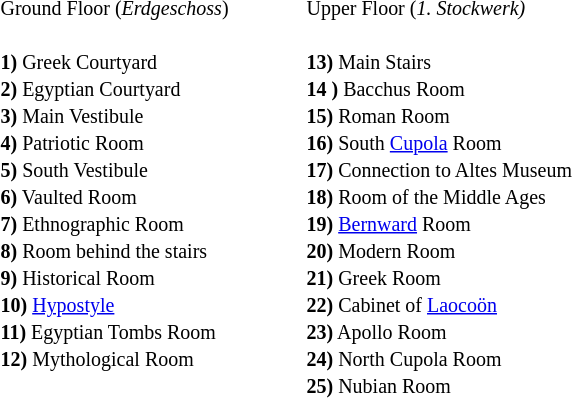<table align="left">
<tr>
<td style="width:500px"></td>
<td style="width: 200px;"><small>Ground Floor (<em>Erdgeschoss</em>)</small><br><br><small><strong>1)</strong> Greek Courtyard <br><strong>2)</strong> Egyptian Courtyard <br><strong>3)</strong> Main Vestibule <br><strong>4)</strong> Patriotic Room<strong> <br>5)</strong> South Vestibule <br><strong>6)</strong> Vaulted Room <br><strong>7)</strong> Ethnographic Room <br><strong>8)</strong> Room behind the stairs <br><strong>9)</strong> Historical Room <br><strong>10)</strong> <a href='#'>Hypostyle</a> <br><strong>11)</strong> Egyptian Tombs Room <br><strong>12)</strong> Mythological Room <br> </small></td>
<td style="width: 200px;"><small>Upper Floor (<em>1. Stockwerk)</em></small><br><br><small><strong>13)</strong> Main Stairs<strong> <br>14 ) </strong>Bacchus Room <br><strong>15)</strong> Roman Room <br><strong>16)</strong> South <a href='#'>Cupola</a> Room <br><strong>17)</strong> Connection to Altes Museum <br><strong>18)</strong> Room of the Middle Ages <br><strong>19)</strong> <a href='#'>Bernward</a> Room <br><strong>20)</strong> Modern Room <br><strong>21)</strong> Greek Room <br><strong>22)</strong> Cabinet of <a href='#'>Laocoön</a> <br><strong>23)</strong> Apollo Room <br>
<strong>24)</strong> North Cupola Room <br><strong>25)</strong> Nubian Room </small></td>
</tr>
</table>
